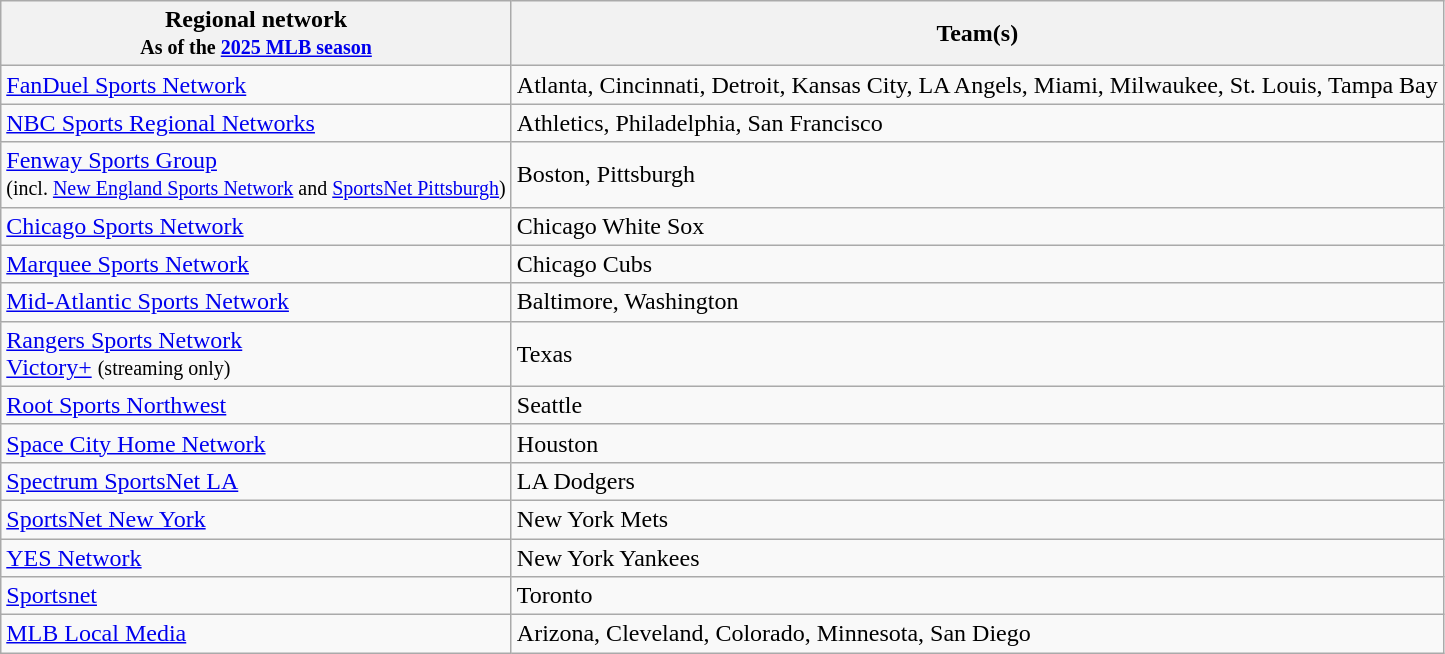<table class="wikitable">
<tr>
<th>Regional network<br><small>As of the <a href='#'>2025 MLB season</a></small></th>
<th>Team(s)</th>
</tr>
<tr>
<td><a href='#'>FanDuel Sports Network</a></td>
<td>Atlanta, Cincinnati, Detroit, Kansas City, LA Angels, Miami, Milwaukee, St. Louis, Tampa Bay</td>
</tr>
<tr>
<td><a href='#'>NBC Sports Regional Networks</a></td>
<td>Athletics, Philadelphia, San Francisco</td>
</tr>
<tr>
<td><a href='#'>Fenway Sports Group</a> <br><small>(incl. <a href='#'>New England Sports Network</a> and <a href='#'>SportsNet Pittsburgh</a>)</small></td>
<td>Boston, Pittsburgh</td>
</tr>
<tr>
<td><a href='#'>Chicago Sports Network</a></td>
<td>Chicago White Sox</td>
</tr>
<tr>
<td><a href='#'>Marquee Sports Network</a></td>
<td>Chicago Cubs</td>
</tr>
<tr>
<td><a href='#'>Mid-Atlantic Sports Network</a></td>
<td>Baltimore, Washington</td>
</tr>
<tr>
<td><a href='#'>Rangers Sports Network</a><br><a href='#'>Victory+</a> <small>(streaming only)</small></td>
<td>Texas</td>
</tr>
<tr>
<td><a href='#'>Root Sports Northwest</a></td>
<td>Seattle</td>
</tr>
<tr>
<td><a href='#'>Space City Home Network</a></td>
<td>Houston</td>
</tr>
<tr>
<td><a href='#'>Spectrum SportsNet LA</a></td>
<td>LA Dodgers</td>
</tr>
<tr>
<td><a href='#'>SportsNet New York</a></td>
<td>New York Mets</td>
</tr>
<tr>
<td><a href='#'>YES Network</a></td>
<td>New York Yankees</td>
</tr>
<tr>
<td><a href='#'>Sportsnet</a></td>
<td>Toronto</td>
</tr>
<tr>
<td><a href='#'>MLB Local Media</a></td>
<td>Arizona, Cleveland, Colorado, Minnesota, San Diego</td>
</tr>
</table>
